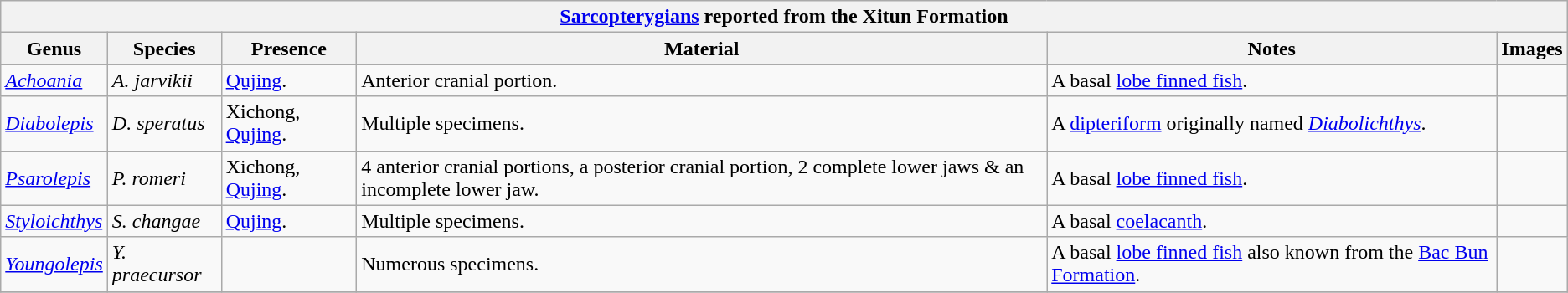<table class="wikitable" align="center">
<tr>
<th colspan="6" align="center"><strong><a href='#'>Sarcopterygians</a> reported from the Xitun Formation</strong></th>
</tr>
<tr>
<th>Genus</th>
<th>Species</th>
<th>Presence</th>
<th><strong>Material</strong></th>
<th>Notes</th>
<th>Images</th>
</tr>
<tr>
<td><em><a href='#'>Achoania</a></em></td>
<td><em>A. jarvikii</em></td>
<td><a href='#'>Qujing</a>.</td>
<td>Anterior cranial portion.</td>
<td>A basal <a href='#'>lobe finned fish</a>.</td>
<td></td>
</tr>
<tr>
<td><em><a href='#'>Diabolepis</a></em></td>
<td><em>D. speratus</em></td>
<td>Xichong, <a href='#'>Qujing</a>.</td>
<td>Multiple specimens.</td>
<td>A <a href='#'>dipteriform</a> originally named <em><a href='#'>Diabolichthys</a></em>.</td>
<td></td>
</tr>
<tr>
<td><em><a href='#'>Psarolepis</a></em></td>
<td><em>P. romeri</em></td>
<td>Xichong, <a href='#'>Qujing</a>.</td>
<td>4 anterior cranial portions, a posterior cranial portion, 2 complete lower jaws & an incomplete lower jaw.</td>
<td>A basal <a href='#'>lobe finned fish</a>.</td>
<td></td>
</tr>
<tr>
<td><em><a href='#'>Styloichthys</a></em></td>
<td><em>S. changae</em></td>
<td><a href='#'>Qujing</a>.</td>
<td>Multiple specimens.</td>
<td>A basal <a href='#'>coelacanth</a>.</td>
<td></td>
</tr>
<tr>
<td><em><a href='#'>Youngolepis</a></em></td>
<td><em>Y. praecursor</em></td>
<td></td>
<td>Numerous specimens.</td>
<td>A basal <a href='#'>lobe finned fish</a> also known from the <a href='#'>Bac Bun Formation</a>.</td>
<td></td>
</tr>
<tr>
</tr>
</table>
